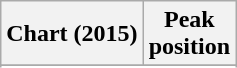<table class="wikitable sortable plainrowheaders" style="text-align:center">
<tr>
<th scope="col">Chart (2015)</th>
<th scope="col">Peak<br>position</th>
</tr>
<tr>
</tr>
<tr>
</tr>
</table>
